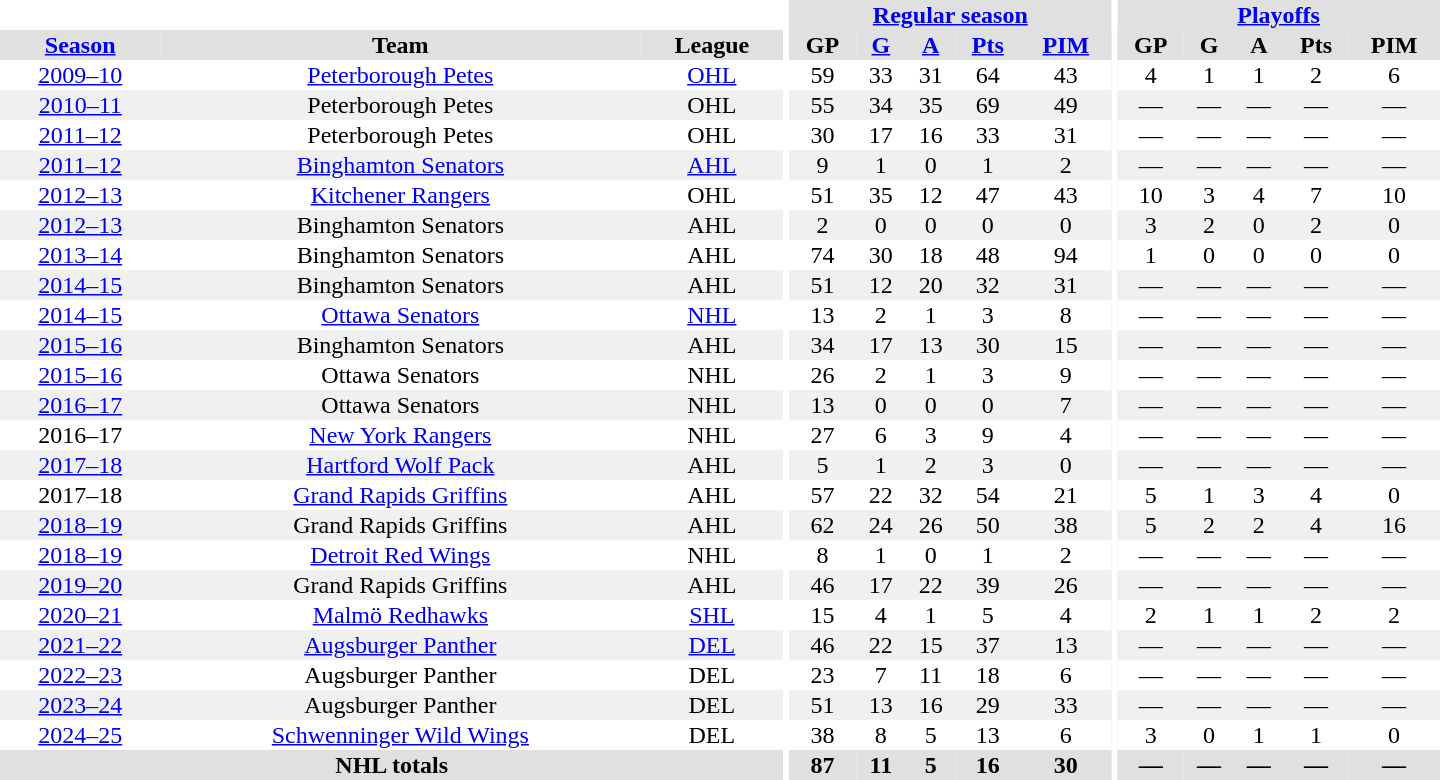<table border="0" cellpadding="1" cellspacing="0" style="text-align:center; width:60em">
<tr bgcolor="#e0e0e0">
<th colspan="3" bgcolor="#ffffff"></th>
<th rowspan="99" bgcolor="#ffffff"></th>
<th colspan="5"><a href='#'>Regular season</a></th>
<th rowspan="99" bgcolor="#ffffff"></th>
<th colspan="5"><a href='#'>Playoffs</a></th>
</tr>
<tr bgcolor="#e0e0e0">
<th><a href='#'>Season</a></th>
<th>Team</th>
<th>League</th>
<th>GP</th>
<th><a href='#'>G</a></th>
<th><a href='#'>A</a></th>
<th><a href='#'>Pts</a></th>
<th><a href='#'>PIM</a></th>
<th>GP</th>
<th>G</th>
<th>A</th>
<th>Pts</th>
<th>PIM</th>
</tr>
<tr>
<td><a href='#'>2009–10</a></td>
<td><a href='#'>Peterborough Petes</a></td>
<td><a href='#'>OHL</a></td>
<td>59</td>
<td>33</td>
<td>31</td>
<td>64</td>
<td>43</td>
<td>4</td>
<td>1</td>
<td>1</td>
<td>2</td>
<td>6</td>
</tr>
<tr bgcolor="f0f0f0">
<td><a href='#'>2010–11</a></td>
<td>Peterborough Petes</td>
<td>OHL</td>
<td>55</td>
<td>34</td>
<td>35</td>
<td>69</td>
<td>49</td>
<td>—</td>
<td>—</td>
<td>—</td>
<td>—</td>
<td>—</td>
</tr>
<tr>
<td><a href='#'>2011–12</a></td>
<td>Peterborough Petes</td>
<td>OHL</td>
<td>30</td>
<td>17</td>
<td>16</td>
<td>33</td>
<td>31</td>
<td>—</td>
<td>—</td>
<td>—</td>
<td>—</td>
<td>—</td>
</tr>
<tr bgcolor="f0f0f0">
<td><a href='#'>2011–12</a></td>
<td><a href='#'>Binghamton Senators</a></td>
<td><a href='#'>AHL</a></td>
<td>9</td>
<td>1</td>
<td>0</td>
<td>1</td>
<td>2</td>
<td>—</td>
<td>—</td>
<td>—</td>
<td>—</td>
<td>—</td>
</tr>
<tr>
<td><a href='#'>2012–13</a></td>
<td><a href='#'>Kitchener Rangers</a></td>
<td>OHL</td>
<td>51</td>
<td>35</td>
<td>12</td>
<td>47</td>
<td>43</td>
<td>10</td>
<td>3</td>
<td>4</td>
<td>7</td>
<td>10</td>
</tr>
<tr bgcolor="f0f0f0">
<td><a href='#'>2012–13</a></td>
<td>Binghamton Senators</td>
<td>AHL</td>
<td>2</td>
<td>0</td>
<td>0</td>
<td>0</td>
<td>0</td>
<td>3</td>
<td>2</td>
<td>0</td>
<td>2</td>
<td>0</td>
</tr>
<tr>
<td><a href='#'>2013–14</a></td>
<td>Binghamton Senators</td>
<td>AHL</td>
<td>74</td>
<td>30</td>
<td>18</td>
<td>48</td>
<td>94</td>
<td>1</td>
<td>0</td>
<td>0</td>
<td>0</td>
<td>0</td>
</tr>
<tr bgcolor="f0f0f0">
<td><a href='#'>2014–15</a></td>
<td>Binghamton Senators</td>
<td>AHL</td>
<td>51</td>
<td>12</td>
<td>20</td>
<td>32</td>
<td>31</td>
<td>—</td>
<td>—</td>
<td>—</td>
<td>—</td>
<td>—</td>
</tr>
<tr>
<td><a href='#'>2014–15</a></td>
<td><a href='#'>Ottawa Senators</a></td>
<td><a href='#'>NHL</a></td>
<td>13</td>
<td>2</td>
<td>1</td>
<td>3</td>
<td>8</td>
<td>—</td>
<td>—</td>
<td>—</td>
<td>—</td>
<td>—</td>
</tr>
<tr bgcolor="f0f0f0">
<td><a href='#'>2015–16</a></td>
<td>Binghamton Senators</td>
<td>AHL</td>
<td>34</td>
<td>17</td>
<td>13</td>
<td>30</td>
<td>15</td>
<td>—</td>
<td>—</td>
<td>—</td>
<td>—</td>
<td>—</td>
</tr>
<tr>
<td><a href='#'>2015–16</a></td>
<td>Ottawa Senators</td>
<td>NHL</td>
<td>26</td>
<td>2</td>
<td>1</td>
<td>3</td>
<td>9</td>
<td>—</td>
<td>—</td>
<td>—</td>
<td>—</td>
<td>—</td>
</tr>
<tr bgcolor="f0f0f0">
<td><a href='#'>2016–17</a></td>
<td>Ottawa Senators</td>
<td>NHL</td>
<td>13</td>
<td>0</td>
<td>0</td>
<td>0</td>
<td>7</td>
<td>—</td>
<td>—</td>
<td>—</td>
<td>—</td>
<td>—</td>
</tr>
<tr>
<td>2016–17</td>
<td><a href='#'>New York Rangers</a></td>
<td>NHL</td>
<td>27</td>
<td>6</td>
<td>3</td>
<td>9</td>
<td>4</td>
<td>—</td>
<td>—</td>
<td>—</td>
<td>—</td>
<td>—</td>
</tr>
<tr bgcolor="f0f0f0">
<td><a href='#'>2017–18</a></td>
<td><a href='#'>Hartford Wolf Pack</a></td>
<td>AHL</td>
<td>5</td>
<td>1</td>
<td>2</td>
<td>3</td>
<td>0</td>
<td>—</td>
<td>—</td>
<td>—</td>
<td>—</td>
<td>—</td>
</tr>
<tr>
<td>2017–18</td>
<td><a href='#'>Grand Rapids Griffins</a></td>
<td>AHL</td>
<td>57</td>
<td>22</td>
<td>32</td>
<td>54</td>
<td>21</td>
<td>5</td>
<td>1</td>
<td>3</td>
<td>4</td>
<td>0</td>
</tr>
<tr bgcolor="f0f0f0">
<td><a href='#'>2018–19</a></td>
<td>Grand Rapids Griffins</td>
<td>AHL</td>
<td>62</td>
<td>24</td>
<td>26</td>
<td>50</td>
<td>38</td>
<td>5</td>
<td>2</td>
<td>2</td>
<td>4</td>
<td>16</td>
</tr>
<tr>
<td><a href='#'>2018–19</a></td>
<td><a href='#'>Detroit Red Wings</a></td>
<td>NHL</td>
<td>8</td>
<td>1</td>
<td>0</td>
<td>1</td>
<td>2</td>
<td>—</td>
<td>—</td>
<td>—</td>
<td>—</td>
<td>—</td>
</tr>
<tr bgcolor="f0f0f0">
<td><a href='#'>2019–20</a></td>
<td>Grand Rapids Griffins</td>
<td>AHL</td>
<td>46</td>
<td>17</td>
<td>22</td>
<td>39</td>
<td>26</td>
<td>—</td>
<td>—</td>
<td>—</td>
<td>—</td>
<td>—</td>
</tr>
<tr>
<td><a href='#'>2020–21</a></td>
<td><a href='#'>Malmö Redhawks</a></td>
<td><a href='#'>SHL</a></td>
<td>15</td>
<td>4</td>
<td>1</td>
<td>5</td>
<td>4</td>
<td>2</td>
<td>1</td>
<td>1</td>
<td>2</td>
<td>2</td>
</tr>
<tr bgcolor="f0f0f0">
<td><a href='#'>2021–22</a></td>
<td><a href='#'>Augsburger Panther</a></td>
<td><a href='#'>DEL</a></td>
<td>46</td>
<td>22</td>
<td>15</td>
<td>37</td>
<td>13</td>
<td>—</td>
<td>—</td>
<td>—</td>
<td>—</td>
<td>—</td>
</tr>
<tr>
<td><a href='#'>2022–23</a></td>
<td>Augsburger Panther</td>
<td>DEL</td>
<td>23</td>
<td>7</td>
<td>11</td>
<td>18</td>
<td>6</td>
<td>—</td>
<td>—</td>
<td>—</td>
<td>—</td>
<td>—</td>
</tr>
<tr bgcolor="f0f0f0">
<td><a href='#'>2023–24</a></td>
<td>Augsburger Panther</td>
<td>DEL</td>
<td>51</td>
<td>13</td>
<td>16</td>
<td>29</td>
<td>33</td>
<td>—</td>
<td>—</td>
<td>—</td>
<td>—</td>
<td>—</td>
</tr>
<tr>
<td><a href='#'>2024–25</a></td>
<td><a href='#'>Schwenninger Wild Wings</a></td>
<td>DEL</td>
<td>38</td>
<td>8</td>
<td>5</td>
<td>13</td>
<td>6</td>
<td>3</td>
<td>0</td>
<td>1</td>
<td>1</td>
<td>0</td>
</tr>
<tr bgcolor="#e0e0e0">
<th colspan="3">NHL totals</th>
<th>87</th>
<th>11</th>
<th>5</th>
<th>16</th>
<th>30</th>
<th>—</th>
<th>—</th>
<th>—</th>
<th>—</th>
<th>—</th>
</tr>
</table>
